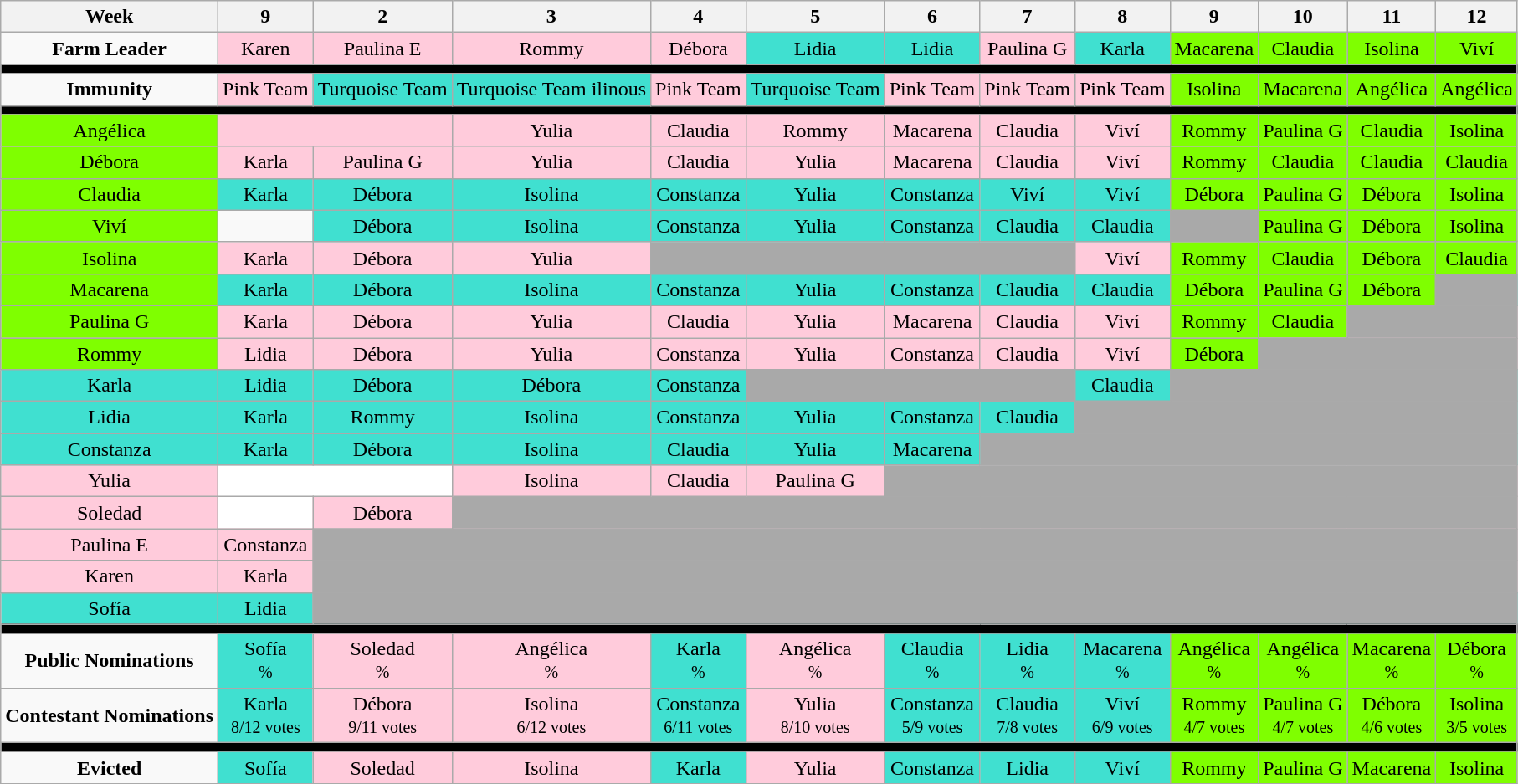<table class="wikitable" style="text-align:center;">
<tr>
<th>Week</th>
<th>9</th>
<th>2</th>
<th>3</th>
<th>4</th>
<th>5</th>
<th>6</th>
<th>7</th>
<th>8</th>
<th>9</th>
<th>10</th>
<th>11</th>
<th>12</th>
</tr>
<tr>
<td><strong>Farm Leader</strong></td>
<td bgcolor="#FFCBDB">Karen</td>
<td bgcolor="#FFCBDB">Paulina E</td>
<td bgcolor="#FFCBDB">Rommy</td>
<td bgcolor="#FFCBDB">Débora</td>
<td bgcolor="#40E0D0">Lidia</td>
<td bgcolor="#40E0D0">Lidia</td>
<td bgcolor="#FFCBDB">Paulina G</td>
<td bgcolor="#40E0D0">Karla</td>
<td bgcolor="#7FFF00">Macarena</td>
<td bgcolor="#7FFF00">Claudia</td>
<td bgcolor="#7FFF00">Isolina</td>
<td bgcolor="#7FFF00">Viví</td>
</tr>
<tr>
<th style="background:#000000;" colspan="15"></th>
</tr>
<tr>
<td><strong>Immunity</strong></td>
<td bgcolor="#FFCBDB">Pink Team</td>
<td bgcolor="#40E0D0">Turquoise Team</td>
<td bgcolor="#40E0D0">Turquoise Team ilinous</td>
<td bgcolor="#FFCBDB">Pink Team</td>
<td bgcolor="#40E0D0">Turquoise Team</td>
<td bgcolor="#FFCBDB">Pink Team</td>
<td bgcolor="#FFCBDB">Pink Team</td>
<td bgcolor="#FFCBDB">Pink Team</td>
<td bgcolor="#7FFF00">Isolina</td>
<td bgcolor="#7FFF00">Macarena</td>
<td bgcolor="#7FFF00">Angélica</td>
<td bgcolor="#7FFF00">Angélica</td>
</tr>
<tr>
<th style="background:#000000;" colspan="15"></th>
</tr>
<tr style="background:#FFCBDB;">
<td bgcolor="#7FFF00">Angélica</td>
<td colspan="2"></td>
<td>Yulia</td>
<td>Claudia</td>
<td>Rommy</td>
<td>Macarena</td>
<td>Claudia</td>
<td>Viví</td>
<td bgcolor="#7FFF00">Rommy</td>
<td bgcolor="#7FFF00">Paulina G</td>
<td bgcolor="#7FFF00">Claudia</td>
<td bgcolor="#7FFF00">Isolina</td>
</tr>
<tr style="background:#FFCBDB;">
<td bgcolor="#7FFF00">Débora</td>
<td>Karla</td>
<td>Paulina G</td>
<td>Yulia</td>
<td>Claudia</td>
<td>Yulia</td>
<td>Macarena</td>
<td>Claudia</td>
<td>Viví</td>
<td bgcolor="#7FFF00">Rommy</td>
<td bgcolor="#7FFF00">Claudia</td>
<td bgcolor="#7FFF00">Claudia</td>
<td bgcolor="#7FFF00">Claudia</td>
</tr>
<tr>
<td bgcolor="#7FFF00">Claudia</td>
<td bgcolor="#40E0D0">Karla</td>
<td bgcolor="#40E0D0">Débora</td>
<td bgcolor="#40E0D0">Isolina</td>
<td bgcolor="#40E0D0">Constanza</td>
<td bgcolor="#40E0D0">Yulia</td>
<td bgcolor="#40E0D0">Constanza</td>
<td bgcolor="#40E0D0">Viví</td>
<td bgcolor="#40E0D0">Viví</td>
<td bgcolor="#7FFF00">Débora</td>
<td bgcolor="#7FFF00">Paulina G</td>
<td bgcolor="#7FFF00">Débora</td>
<td bgcolor="#7FFF00">Isolina</td>
</tr>
<tr>
<td bgcolor="#7FFF00">Viví</td>
<td></td>
<td bgcolor="#40E0D0">Débora</td>
<td bgcolor="#40E0D0">Isolina</td>
<td bgcolor="#40E0D0">Constanza</td>
<td bgcolor="#40E0D0">Yulia</td>
<td bgcolor="#40E0D0">Constanza</td>
<td bgcolor="#40E0D0">Claudia</td>
<td bgcolor="#40E0D0">Claudia</td>
<td colspan="1" bgcolor="darkgray"></td>
<td bgcolor="#7FFF00">Paulina G</td>
<td bgcolor="#7FFF00">Débora</td>
<td bgcolor="#7FFF00">Isolina</td>
</tr>
<tr>
<td bgcolor="#7FFF00">Isolina</td>
<td bgcolor="#FFCBDB">Karla</td>
<td bgcolor="#FFCBDB">Débora</td>
<td bgcolor="#FFCBDB">Yulia</td>
<td colspan="4" bgcolor="darkgray"></td>
<td bgcolor="#FFCBDB">Viví</td>
<td bgcolor="#7FFF00">Rommy</td>
<td bgcolor="#7FFF00">Claudia</td>
<td bgcolor="#7FFF00">Débora</td>
<td bgcolor="#7FFF00">Claudia</td>
</tr>
<tr style="background:#40E0D0;">
<td bgcolor="#7FFF00">Macarena</td>
<td>Karla</td>
<td>Débora</td>
<td>Isolina</td>
<td>Constanza</td>
<td>Yulia</td>
<td>Constanza</td>
<td>Claudia</td>
<td>Claudia</td>
<td bgcolor="#7FFF00">Débora</td>
<td bgcolor="#7FFF00">Paulina G</td>
<td bgcolor="#7FFF00">Débora</td>
<td colspan="10" bgcolor="darkgray"></td>
</tr>
<tr style="background:#FFCBDB;">
<td bgcolor="#7FFF00">Paulina G</td>
<td>Karla</td>
<td>Débora</td>
<td>Yulia</td>
<td>Claudia</td>
<td>Yulia</td>
<td>Macarena</td>
<td>Claudia</td>
<td>Viví</td>
<td bgcolor="#7FFF00">Rommy</td>
<td bgcolor="#7FFF00">Claudia</td>
<td colspan="10" bgcolor="darkgray"></td>
</tr>
<tr style="background:#FFCBDB;">
<td bgcolor="#7FFF00">Rommy</td>
<td>Lidia</td>
<td>Débora</td>
<td>Yulia</td>
<td>Constanza</td>
<td>Yulia</td>
<td>Constanza</td>
<td>Claudia</td>
<td>Viví</td>
<td bgcolor="#7FFF00">Débora</td>
<td colspan="10" bgcolor="darkgray"></td>
</tr>
<tr style="background:#40E0D0;">
<td>Karla</td>
<td>Lidia</td>
<td>Débora</td>
<td>Débora</td>
<td>Constanza</td>
<td colspan="3" bgcolor="darkgray"></td>
<td>Claudia</td>
<td colspan="10" bgcolor="darkgray"></td>
</tr>
<tr style="background:#40E0D0;">
<td>Lidia</td>
<td>Karla</td>
<td>Rommy</td>
<td>Isolina</td>
<td>Constanza</td>
<td>Yulia</td>
<td>Constanza</td>
<td>Claudia</td>
<td colspan="10" bgcolor="darkgray"></td>
</tr>
<tr style="background:#40E0D0;">
<td>Constanza</td>
<td>Karla</td>
<td>Débora</td>
<td>Isolina</td>
<td>Claudia</td>
<td>Yulia</td>
<td>Macarena</td>
<td colspan="10" bgcolor="darkgray"></td>
</tr>
<tr style="background:#FFCBDB;">
<td>Yulia</td>
<td colspan="2" bgcolor="white"></td>
<td>Isolina</td>
<td>Claudia</td>
<td>Paulina G</td>
<td colspan="10" bgcolor="darkgray"></td>
</tr>
<tr style="background:#FFCBDB;">
<td>Soledad</td>
<td bgcolor="white"></td>
<td>Débora</td>
<td colspan="12" bgcolor="darkgray"></td>
</tr>
<tr style="background:#FFCBDB;">
<td>Paulina E</td>
<td>Constanza</td>
<td colspan="15" bgcolor="darkgray"></td>
</tr>
<tr style="background:#FFCBDB;">
<td>Karen</td>
<td>Karla</td>
<td colspan="15" bgcolor="darkgray"></td>
</tr>
<tr style="background:#40E0D0;">
<td>Sofía</td>
<td>Lidia</td>
<td colspan="20" bgcolor="darkgray"></td>
</tr>
<tr>
<th style="background:#000000;" colspan="15"></th>
</tr>
<tr>
<td><strong>Public Nominations</strong></td>
<td bgcolor="#40E0D0">Sofía<br><small>%</small></td>
<td bgcolor="#FFCBDB">Soledad<br><small>%</small></td>
<td bgcolor="#FFCBDB">Angélica<br><small>%</small></td>
<td bgcolor="#40E0D0">Karla<br><small>%</small></td>
<td bgcolor="#FFCBDB">Angélica<br><small>%</small></td>
<td bgcolor="#40E0D0">Claudia<br><small>%</small></td>
<td bgcolor="#40E0D0">Lidia<br><small>%</small></td>
<td bgcolor="#40E0D0">Macarena<br><small>%</small></td>
<td bgcolor="#7FFF00">Angélica<br><small>%</small></td>
<td bgcolor="#7FFF00">Angélica<br><small>%</small></td>
<td bgcolor="#7FFF00">Macarena<br><small>%</small></td>
<td bgcolor="#7FFF00">Débora<br><small>%</small></td>
</tr>
<tr>
<td><strong>Contestant Nominations</strong></td>
<td bgcolor="#40E0D0">Karla<br><small>8/12 votes</small></td>
<td bgcolor="#FFCBDB">Débora<br><small>9/11 votes</small></td>
<td bgcolor="#FFCBDB">Isolina<br><small>6/12 votes</small></td>
<td bgcolor="#40E0D0">Constanza<br><small>6/11 votes</small></td>
<td bgcolor="#FFCBDB">Yulia<br><small>8/10 votes</small></td>
<td bgcolor="#40E0D0">Constanza<br><small>5/9 votes</small></td>
<td bgcolor="#40E0D0">Claudia<br><small>7/8 votes</small></td>
<td bgcolor="#40E0D0">Viví<br><small>6/9 votes</small></td>
<td bgcolor="#7FFF00">Rommy<br><small>4/7 votes</small></td>
<td bgcolor="#7FFF00">Paulina G<br><small>4/7 votes</small></td>
<td bgcolor="#7FFF00">Débora<br><small>4/6 votes</small></td>
<td bgcolor="#7FFF00">Isolina<br><small>3/5 votes</small></td>
</tr>
<tr>
<th style="background:#000000;" colspan="15"></th>
</tr>
<tr>
<td><strong>Evicted</strong></td>
<td bgcolor="#40E0D0">Sofía</td>
<td bgcolor="#FFCBDB">Soledad</td>
<td bgcolor="#FFCBDB">Isolina</td>
<td bgcolor="#40E0D0">Karla</td>
<td bgcolor="#FFCBDB">Yulia</td>
<td bgcolor="#40E0D0">Constanza</td>
<td bgcolor="#40E0D0">Lidia</td>
<td bgcolor="#40E0D0">Viví</td>
<td bgcolor="#7FFF00">Rommy</td>
<td bgcolor="#7FFF00">Paulina G</td>
<td bgcolor="#7FFF00">Macarena</td>
<td bgcolor="#7FFF00">Isolina</td>
</tr>
<tr>
</tr>
</table>
